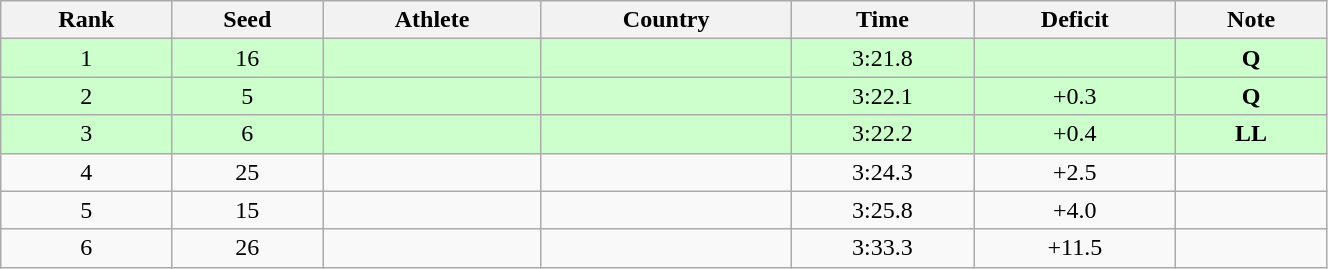<table class="wikitable sortable" style="text-align:center" width=70%>
<tr>
<th>Rank</th>
<th>Seed</th>
<th>Athlete</th>
<th>Country</th>
<th>Time</th>
<th>Deficit</th>
<th>Note</th>
</tr>
<tr bgcolor=ccffcc>
<td>1</td>
<td>16</td>
<td align=left></td>
<td align=left></td>
<td>3:21.8</td>
<td></td>
<td><strong>Q</strong></td>
</tr>
<tr bgcolor=ccffcc>
<td>2</td>
<td>5</td>
<td align=left></td>
<td align=left></td>
<td>3:22.1</td>
<td>+0.3</td>
<td><strong>Q</strong></td>
</tr>
<tr bgcolor=ccffcc>
<td>3</td>
<td>6</td>
<td align=left></td>
<td align=left></td>
<td>3:22.2</td>
<td>+0.4</td>
<td><strong>LL</strong></td>
</tr>
<tr>
<td>4</td>
<td>25</td>
<td align=left></td>
<td align=left></td>
<td>3:24.3</td>
<td>+2.5</td>
<td></td>
</tr>
<tr>
<td>5</td>
<td>15</td>
<td align=left></td>
<td align=left></td>
<td>3:25.8</td>
<td>+4.0</td>
<td></td>
</tr>
<tr>
<td>6</td>
<td>26</td>
<td align=left></td>
<td align=left></td>
<td>3:33.3</td>
<td>+11.5</td>
<td></td>
</tr>
</table>
